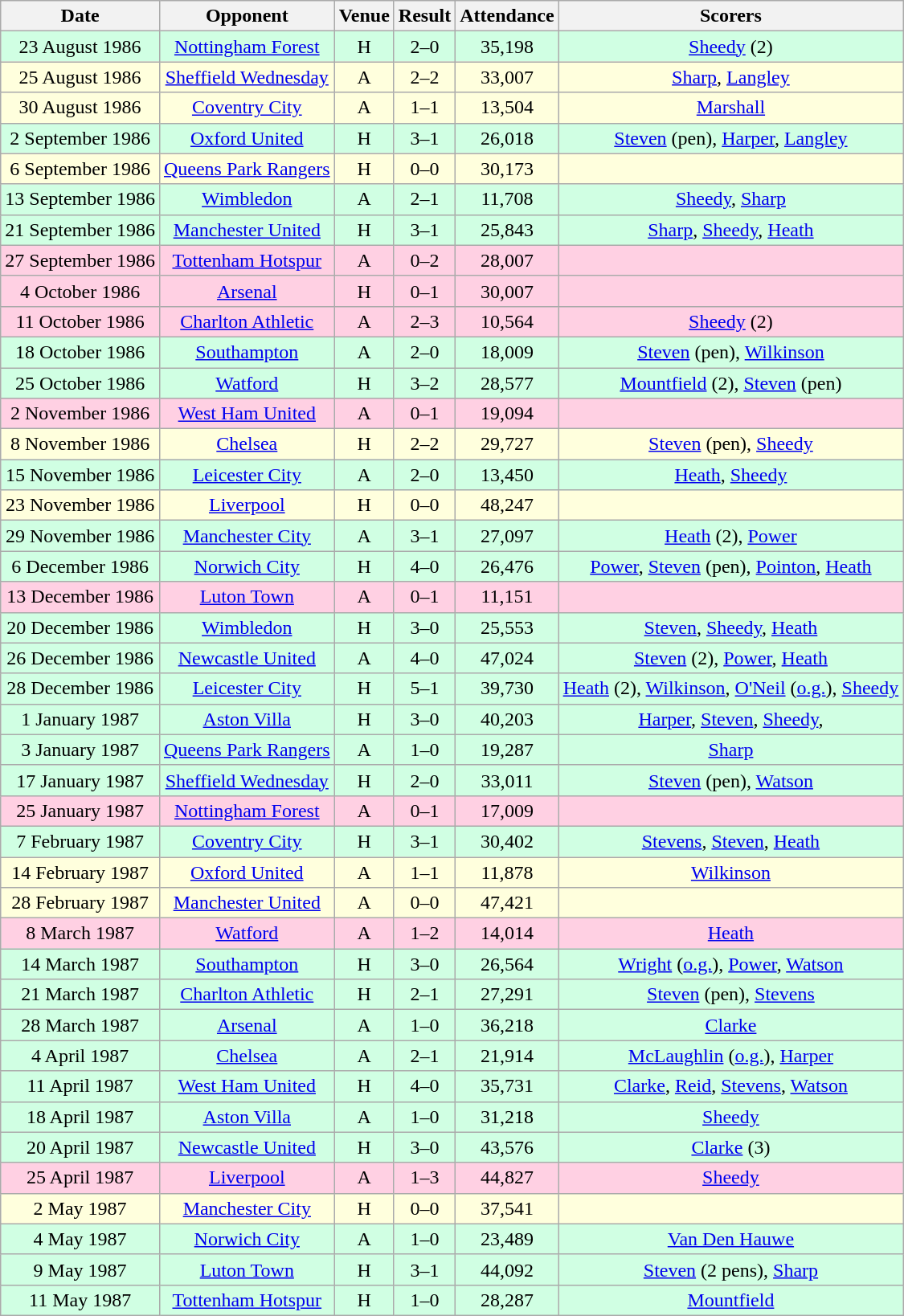<table class="wikitable sortable" style="font-size:100%; text-align:center">
<tr>
<th>Date</th>
<th>Opponent</th>
<th>Venue</th>
<th>Result</th>
<th>Attendance</th>
<th>Scorers</th>
</tr>
<tr style="background-color: #d0ffe3;">
<td>23 August 1986</td>
<td><a href='#'>Nottingham Forest</a></td>
<td>H</td>
<td>2–0</td>
<td>35,198</td>
<td><a href='#'>Sheedy</a> (2)</td>
</tr>
<tr style="background-color: #ffffdd;">
<td>25 August 1986</td>
<td><a href='#'>Sheffield Wednesday</a></td>
<td>A</td>
<td>2–2</td>
<td>33,007</td>
<td><a href='#'>Sharp</a>, <a href='#'>Langley</a></td>
</tr>
<tr style="background-color: #ffffdd;">
<td>30 August 1986</td>
<td><a href='#'>Coventry City</a></td>
<td>A</td>
<td>1–1</td>
<td>13,504</td>
<td><a href='#'>Marshall</a></td>
</tr>
<tr style="background-color: #d0ffe3;">
<td>2 September 1986</td>
<td><a href='#'>Oxford United</a></td>
<td>H</td>
<td>3–1</td>
<td>26,018</td>
<td><a href='#'>Steven</a> (pen),   <a href='#'>Harper</a>, <a href='#'>Langley</a></td>
</tr>
<tr style="background-color: #ffffdd;">
<td>6 September 1986</td>
<td><a href='#'>Queens Park Rangers</a></td>
<td>H</td>
<td>0–0</td>
<td>30,173</td>
<td></td>
</tr>
<tr style="background-color: #d0ffe3;">
<td>13 September 1986</td>
<td><a href='#'>Wimbledon</a></td>
<td>A</td>
<td>2–1</td>
<td>11,708</td>
<td><a href='#'>Sheedy</a>, <a href='#'>Sharp</a></td>
</tr>
<tr style="background-color: #d0ffe3;">
<td>21 September 1986</td>
<td><a href='#'>Manchester United</a></td>
<td>H</td>
<td>3–1</td>
<td>25,843</td>
<td><a href='#'>Sharp</a>, <a href='#'>Sheedy</a>, <a href='#'>Heath</a></td>
</tr>
<tr style="background-color: #ffd0e3;">
<td>27 September 1986</td>
<td><a href='#'>Tottenham Hotspur</a></td>
<td>A</td>
<td>0–2</td>
<td>28,007</td>
<td></td>
</tr>
<tr style="background-color: #ffd0e3;">
<td>4 October 1986</td>
<td><a href='#'>Arsenal</a></td>
<td>H</td>
<td>0–1</td>
<td>30,007</td>
<td></td>
</tr>
<tr style="background-color: #ffd0e3;">
<td>11 October 1986</td>
<td><a href='#'>Charlton Athletic</a></td>
<td>A</td>
<td>2–3</td>
<td>10,564</td>
<td><a href='#'>Sheedy</a> (2)</td>
</tr>
<tr style="background-color: #d0ffe3;">
<td>18 October 1986</td>
<td><a href='#'>Southampton</a></td>
<td>A</td>
<td>2–0</td>
<td>18,009</td>
<td><a href='#'>Steven</a> (pen), <a href='#'>Wilkinson</a></td>
</tr>
<tr style="background-color: #d0ffe3;">
<td>25 October 1986</td>
<td><a href='#'>Watford</a></td>
<td>H</td>
<td>3–2</td>
<td>28,577</td>
<td><a href='#'>Mountfield</a> (2), <a href='#'>Steven</a> (pen)</td>
</tr>
<tr style="background-color: #ffd0e3;">
<td>2 November 1986</td>
<td><a href='#'>West Ham United</a></td>
<td>A</td>
<td>0–1</td>
<td>19,094</td>
<td></td>
</tr>
<tr style="background-color: #ffffdd;">
<td>8 November 1986</td>
<td><a href='#'>Chelsea</a></td>
<td>H</td>
<td>2–2</td>
<td>29,727</td>
<td><a href='#'>Steven</a> (pen), <a href='#'>Sheedy</a></td>
</tr>
<tr style="background-color: #d0ffe3;">
<td>15 November 1986</td>
<td><a href='#'>Leicester City</a></td>
<td>A</td>
<td>2–0</td>
<td>13,450</td>
<td><a href='#'>Heath</a>, <a href='#'>Sheedy</a></td>
</tr>
<tr style="background-color: #ffffdd;">
<td>23 November 1986</td>
<td><a href='#'>Liverpool</a></td>
<td>H</td>
<td>0–0</td>
<td>48,247</td>
<td></td>
</tr>
<tr style="background-color: #d0ffe3;">
<td>29 November 1986</td>
<td><a href='#'>Manchester City</a></td>
<td>A</td>
<td>3–1</td>
<td>27,097</td>
<td><a href='#'>Heath</a> (2), <a href='#'>Power</a></td>
</tr>
<tr style="background-color: #d0ffe3;">
<td>6 December 1986</td>
<td><a href='#'>Norwich City</a></td>
<td>H</td>
<td>4–0</td>
<td>26,476</td>
<td><a href='#'>Power</a>, <a href='#'>Steven</a> (pen), <a href='#'>Pointon</a>, <a href='#'>Heath</a></td>
</tr>
<tr style="background-color: #ffd0e3;">
<td>13 December 1986</td>
<td><a href='#'>Luton Town</a></td>
<td>A</td>
<td>0–1</td>
<td>11,151</td>
<td></td>
</tr>
<tr style="background-color: #d0ffe3;">
<td>20 December 1986</td>
<td><a href='#'>Wimbledon</a></td>
<td>H</td>
<td>3–0</td>
<td>25,553</td>
<td><a href='#'>Steven</a>, <a href='#'>Sheedy</a>, <a href='#'>Heath</a></td>
</tr>
<tr style="background-color: #d0ffe3;">
<td>26 December 1986</td>
<td><a href='#'>Newcastle United</a></td>
<td>A</td>
<td>4–0</td>
<td>47,024</td>
<td><a href='#'>Steven</a> (2), <a href='#'>Power</a>, <a href='#'>Heath</a></td>
</tr>
<tr style="background-color: #d0ffe3;">
<td>28 December 1986</td>
<td><a href='#'>Leicester City</a></td>
<td>H</td>
<td>5–1</td>
<td>39,730</td>
<td><a href='#'>Heath</a> (2), <a href='#'>Wilkinson</a>, <a href='#'>O'Neil</a> (<a href='#'>o.g.</a>), <a href='#'>Sheedy</a></td>
</tr>
<tr style="background-color: #d0ffe3;">
<td>1 January 1987</td>
<td><a href='#'>Aston Villa</a></td>
<td>H</td>
<td>3–0</td>
<td>40,203</td>
<td><a href='#'>Harper</a>, <a href='#'>Steven</a>, <a href='#'>Sheedy</a>,</td>
</tr>
<tr style="background-color: #d0ffe3;">
<td>3 January 1987</td>
<td><a href='#'>Queens Park Rangers</a></td>
<td>A</td>
<td>1–0</td>
<td>19,287</td>
<td><a href='#'>Sharp</a></td>
</tr>
<tr style="background-color: #d0ffe3;">
<td>17 January 1987</td>
<td><a href='#'>Sheffield Wednesday</a></td>
<td>H</td>
<td>2–0</td>
<td>33,011</td>
<td><a href='#'>Steven</a> (pen), <a href='#'>Watson</a></td>
</tr>
<tr style="background-color: #ffd0e3;">
<td>25 January 1987</td>
<td><a href='#'>Nottingham Forest</a></td>
<td>A</td>
<td>0–1</td>
<td>17,009</td>
<td></td>
</tr>
<tr style="background-color: #d0ffe3;">
<td>7 February 1987</td>
<td><a href='#'>Coventry City</a></td>
<td>H</td>
<td>3–1</td>
<td>30,402</td>
<td><a href='#'>Stevens</a>, <a href='#'>Steven</a>, <a href='#'>Heath</a></td>
</tr>
<tr style="background-color: #ffffdd;">
<td>14 February 1987</td>
<td><a href='#'>Oxford United</a></td>
<td>A</td>
<td>1–1</td>
<td>11,878</td>
<td><a href='#'>Wilkinson</a></td>
</tr>
<tr style="background-color: #ffffdd;">
<td>28 February 1987</td>
<td><a href='#'>Manchester United</a></td>
<td>A</td>
<td>0–0</td>
<td>47,421</td>
<td></td>
</tr>
<tr style="background-color: #ffd0e3;">
<td>8 March 1987</td>
<td><a href='#'>Watford</a></td>
<td>A</td>
<td>1–2</td>
<td>14,014</td>
<td><a href='#'>Heath</a></td>
</tr>
<tr style="background-color: #d0ffe3;">
<td>14 March 1987</td>
<td><a href='#'>Southampton</a></td>
<td>H</td>
<td>3–0</td>
<td>26,564</td>
<td><a href='#'>Wright</a> (<a href='#'>o.g.</a>), <a href='#'>Power</a>, <a href='#'>Watson</a></td>
</tr>
<tr style="background-color: #d0ffe3;">
<td>21 March 1987</td>
<td><a href='#'>Charlton Athletic</a></td>
<td>H</td>
<td>2–1</td>
<td>27,291</td>
<td><a href='#'>Steven</a> (pen), <a href='#'>Stevens</a></td>
</tr>
<tr style="background-color: #d0ffe3;">
<td>28 March 1987</td>
<td><a href='#'>Arsenal</a></td>
<td>A</td>
<td>1–0</td>
<td>36,218</td>
<td><a href='#'>Clarke</a></td>
</tr>
<tr style="background-color: #d0ffe3;">
<td>4 April 1987</td>
<td><a href='#'>Chelsea</a></td>
<td>A</td>
<td>2–1</td>
<td>21,914</td>
<td><a href='#'>McLaughlin</a> (<a href='#'>o.g.</a>), <a href='#'>Harper</a></td>
</tr>
<tr style="background-color: #d0ffe3;">
<td>11 April 1987</td>
<td><a href='#'>West Ham United</a></td>
<td>H</td>
<td>4–0</td>
<td>35,731</td>
<td><a href='#'>Clarke</a>, <a href='#'>Reid</a>, <a href='#'>Stevens</a>, <a href='#'>Watson</a></td>
</tr>
<tr style="background-color: #d0ffe3;">
<td>18 April 1987</td>
<td><a href='#'>Aston Villa</a></td>
<td>A</td>
<td>1–0</td>
<td>31,218</td>
<td><a href='#'>Sheedy</a></td>
</tr>
<tr style="background-color: #d0ffe3;">
<td>20 April 1987</td>
<td><a href='#'>Newcastle United</a></td>
<td>H</td>
<td>3–0</td>
<td>43,576</td>
<td><a href='#'>Clarke</a> (3)</td>
</tr>
<tr style="background-color: #ffd0e3;">
<td>25 April 1987</td>
<td><a href='#'>Liverpool</a></td>
<td>A</td>
<td>1–3</td>
<td>44,827</td>
<td><a href='#'>Sheedy</a></td>
</tr>
<tr style="background-color: #ffffdd;">
<td>2 May 1987</td>
<td><a href='#'>Manchester City</a></td>
<td>H</td>
<td>0–0</td>
<td>37,541</td>
<td></td>
</tr>
<tr style="background-color: #d0ffe3;">
<td>4 May 1987</td>
<td><a href='#'>Norwich City</a></td>
<td>A</td>
<td>1–0</td>
<td>23,489</td>
<td><a href='#'>Van Den Hauwe</a></td>
</tr>
<tr style="background-color: #d0ffe3;">
<td>9 May 1987</td>
<td><a href='#'>Luton Town</a></td>
<td>H</td>
<td>3–1</td>
<td>44,092</td>
<td><a href='#'>Steven</a> (2 pens), <a href='#'>Sharp</a></td>
</tr>
<tr style="background-color: #d0ffe3;">
<td>11 May 1987</td>
<td><a href='#'>Tottenham Hotspur</a></td>
<td>H</td>
<td>1–0</td>
<td>28,287</td>
<td><a href='#'>Mountfield</a></td>
</tr>
</table>
